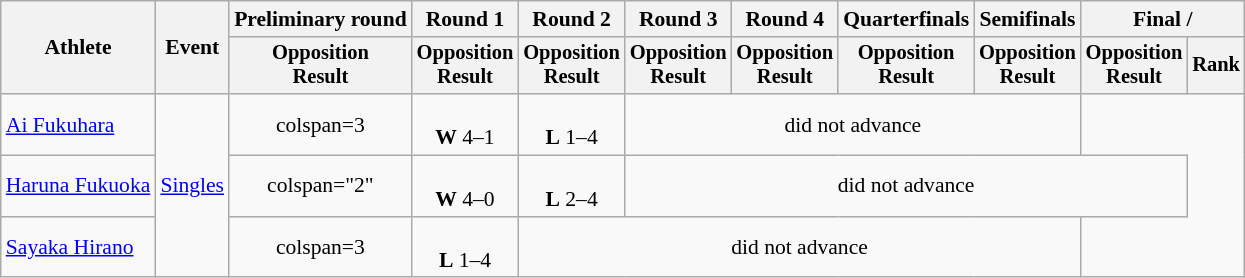<table class="wikitable" style="font-size:90%;">
<tr>
<th rowspan="2">Athlete</th>
<th rowspan="2">Event</th>
<th>Preliminary round</th>
<th>Round 1</th>
<th>Round 2</th>
<th>Round 3</th>
<th>Round 4</th>
<th>Quarterfinals</th>
<th>Semifinals</th>
<th colspan=2>Final / </th>
</tr>
<tr style="font-size:95%">
<th>Opposition<br>Result</th>
<th>Opposition<br>Result</th>
<th>Opposition<br>Result</th>
<th>Opposition<br>Result</th>
<th>Opposition<br>Result</th>
<th>Opposition<br>Result</th>
<th>Opposition<br>Result</th>
<th>Opposition<br>Result</th>
<th>Rank</th>
</tr>
<tr align=center>
<td align=left><a href='#'>Ai Fukuhara</a></td>
<td align=left rowspan=3><a href='#'>Singles</a></td>
<td>colspan=3 </td>
<td><br><strong>W</strong> 4–1</td>
<td><br><strong>L</strong> 1–4</td>
<td colspan=4>did not advance</td>
</tr>
<tr align=center>
<td align=left><a href='#'>Haruna Fukuoka</a></td>
<td>colspan="2" </td>
<td><br><strong>W</strong> 4–0</td>
<td><br><strong>L</strong> 2–4</td>
<td colspan=5>did not advance</td>
</tr>
<tr align=center>
<td align=left><a href='#'>Sayaka Hirano</a></td>
<td>colspan=3 </td>
<td><br><strong>L</strong> 1–4</td>
<td colspan=5>did not advance</td>
</tr>
</table>
